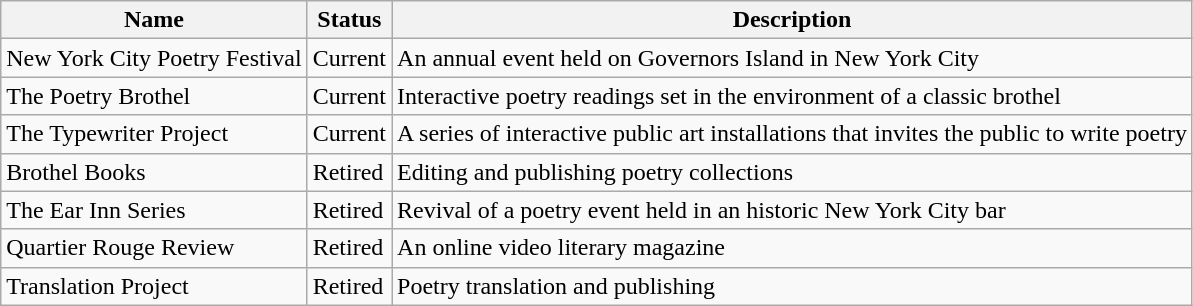<table class="wikitable">
<tr>
<th>Name</th>
<th>Status</th>
<th>Description</th>
</tr>
<tr>
<td>New York City Poetry Festival</td>
<td>Current</td>
<td>An annual event held on Governors Island in New York City</td>
</tr>
<tr>
<td>The Poetry Brothel</td>
<td>Current</td>
<td>Interactive poetry readings set in the environment of a classic brothel</td>
</tr>
<tr>
<td>The Typewriter Project</td>
<td>Current</td>
<td>A series of interactive public art installations that invites the public to write poetry</td>
</tr>
<tr>
<td>Brothel Books</td>
<td>Retired</td>
<td>Editing and publishing poetry collections</td>
</tr>
<tr>
<td>The Ear Inn Series</td>
<td>Retired</td>
<td>Revival of a poetry event held in an historic New York City bar</td>
</tr>
<tr>
<td>Quartier Rouge Review</td>
<td>Retired</td>
<td>An online video literary magazine</td>
</tr>
<tr>
<td>Translation Project</td>
<td>Retired</td>
<td>Poetry translation and publishing</td>
</tr>
</table>
